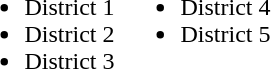<table border="0">
<tr>
<td valign="top"><br><ul><li>District 1</li><li>District 2</li><li>District 3</li></ul></td>
<td valign="top"><br><ul><li>District 4</li><li>District 5</li></ul></td>
</tr>
</table>
